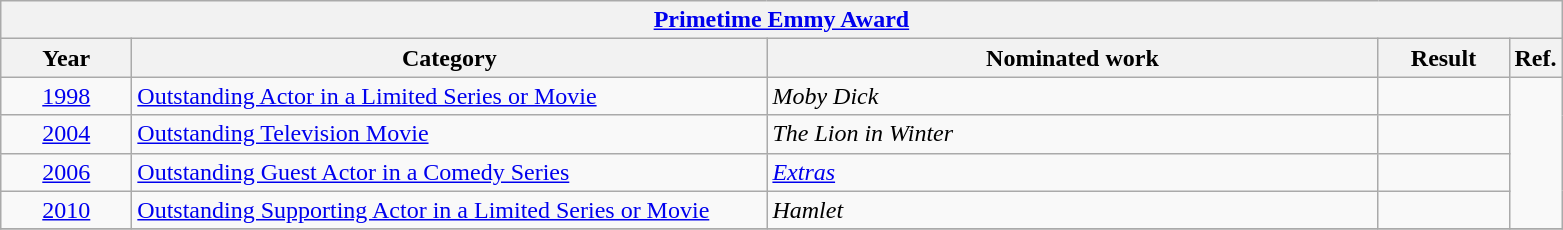<table class=wikitable>
<tr>
<th colspan=5><a href='#'>Primetime Emmy Award</a></th>
</tr>
<tr>
<th scope="col" style="width:5em;">Year</th>
<th scope="col" style="width:26em;">Category</th>
<th scope="col" style="width:25em;">Nominated work</th>
<th scope="col" style="width:5em;">Result</th>
<th>Ref.</th>
</tr>
<tr>
<td style="text-align:center;"><a href='#'>1998</a></td>
<td><a href='#'>Outstanding Actor in a Limited Series or Movie</a></td>
<td><em>Moby Dick</em></td>
<td></td>
<td rowspan="4"></td>
</tr>
<tr>
<td style="text-align:center;"><a href='#'>2004</a></td>
<td><a href='#'>Outstanding Television Movie</a></td>
<td><em>The Lion in Winter</em></td>
<td></td>
</tr>
<tr>
<td style="text-align:center;"><a href='#'>2006</a></td>
<td><a href='#'>Outstanding Guest Actor in a Comedy Series</a></td>
<td><em><a href='#'>Extras</a></em></td>
<td></td>
</tr>
<tr>
<td style="text-align:center;"><a href='#'>2010</a></td>
<td><a href='#'>Outstanding Supporting Actor in a Limited Series or Movie</a></td>
<td><em>Hamlet</em></td>
<td></td>
</tr>
<tr>
</tr>
</table>
